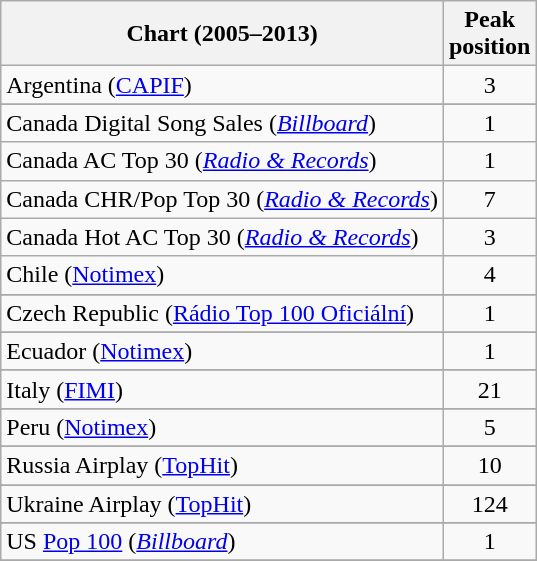<table class="wikitable sortable">
<tr>
<th>Chart (2005–2013)</th>
<th>Peak<br>position</th>
</tr>
<tr>
<td>Argentina (<a href='#'>CAPIF</a>)</td>
<td style="text-align:center;">3</td>
</tr>
<tr>
</tr>
<tr>
</tr>
<tr>
</tr>
<tr>
</tr>
<tr>
<td>Canada Digital Song Sales (<em><a href='#'>Billboard</a></em>)</td>
<td style="text-align:center;">1</td>
</tr>
<tr>
<td>Canada AC Top 30 (<em><a href='#'>Radio & Records</a></em>)</td>
<td style="text-align:center;">1</td>
</tr>
<tr>
<td>Canada CHR/Pop Top 30 (<em><a href='#'>Radio & Records</a></em>)</td>
<td style="text-align:center;">7</td>
</tr>
<tr>
<td>Canada Hot AC Top 30 (<em><a href='#'>Radio & Records</a></em>)</td>
<td style="text-align:center;">3</td>
</tr>
<tr>
<td>Chile (<a href='#'>Notimex</a>)</td>
<td style="text-align:center;">4</td>
</tr>
<tr>
</tr>
<tr>
<td>Czech Republic (<a href='#'>Rádio Top 100 Oficiální</a>)</td>
<td style="text-align:center;">1</td>
</tr>
<tr>
</tr>
<tr>
<td>Ecuador (<a href='#'>Notimex</a>)</td>
<td style="text-align:center;">1</td>
</tr>
<tr>
</tr>
<tr>
</tr>
<tr>
</tr>
<tr>
</tr>
<tr>
<td>Italy (<a href='#'>FIMI</a>)</td>
<td align="center">21</td>
</tr>
<tr>
</tr>
<tr>
</tr>
<tr>
</tr>
<tr>
</tr>
<tr>
<td>Peru (<a href='#'>Notimex</a>)</td>
<td style="text-align:center;">5</td>
</tr>
<tr>
</tr>
<tr>
<td>Russia Airplay (<a href='#'>TopHit</a>)</td>
<td style="text-align:center;">10</td>
</tr>
<tr>
</tr>
<tr>
</tr>
<tr>
</tr>
<tr>
</tr>
<tr>
</tr>
<tr>
<td>Ukraine Airplay (<a href='#'>TopHit</a>)</td>
<td style="text-align:center;">124</td>
</tr>
<tr>
</tr>
<tr>
</tr>
<tr>
</tr>
<tr>
</tr>
<tr>
<td>US <a href='#'>Pop 100</a> (<em><a href='#'>Billboard</a></em>)</td>
<td style="text-align:center;">1</td>
</tr>
<tr>
</tr>
</table>
